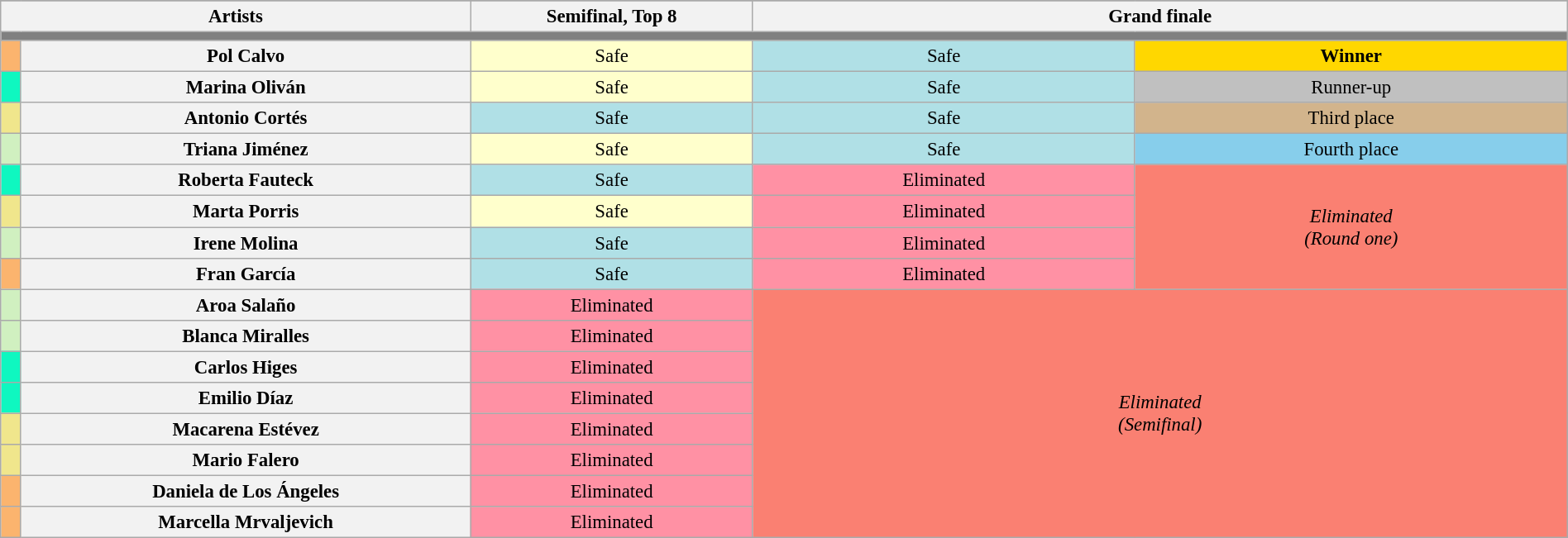<table class="wikitable"  style="text-align:center; font-size:95%; width:100%;">
<tr>
</tr>
<tr>
<th colspan="2">Artists</th>
<th style="width:18%;">Semifinal, Top 8</th>
<th colspan="2" style="width:52%;">Grand finale</th>
</tr>
<tr>
<th colspan="5" style="background:gray;"></th>
</tr>
<tr>
<th style="background:#fbb46e;"></th>
<th>Pol Calvo</th>
<td bgcolor="#FFFFCC">Safe</td>
<td bgcolor="#B0E0E6">Safe</td>
<td style="background:gold"><strong>Winner</strong></td>
</tr>
<tr>
<th style="background:#0ff7c0;"></th>
<th>Marina Oliván</th>
<td bgcolor="#FFFFCC">Safe</td>
<td bgcolor="#B0E0E6">Safe</td>
<td style="background:silver">Runner-up</td>
</tr>
<tr>
<th style="background:khaki;"></th>
<th>Antonio Cortés</th>
<td bgcolor="#B0E0E6">Safe</td>
<td bgcolor="#B0E0E6">Safe</td>
<td style="background:tan">Third place</td>
</tr>
<tr>
<th style="background:#d0f0c0;"></th>
<th>Triana Jiménez</th>
<td bgcolor="#FFFFCC">Safe</td>
<td bgcolor="#B0E0E6">Safe</td>
<td style="background:skyblue">Fourth place</td>
</tr>
<tr>
<th style="background:#0ff7c0;"></th>
<th>Roberta Fauteck</th>
<td bgcolor="#B0E0E6">Safe</td>
<td style="background:#FF91A4">Eliminated</td>
<td style="background:salmon" colspan="2" rowspan="4"><em>Eliminated<br>(Round one)</em></td>
</tr>
<tr>
<th style="background:khaki;"></th>
<th>Marta Porris</th>
<td bgcolor="#FFFFCC">Safe</td>
<td style="background:#FF91A4">Eliminated</td>
</tr>
<tr>
<th style="background:#d0f0c0;"></th>
<th>Irene Molina</th>
<td bgcolor="#B0E0E6">Safe</td>
<td style="background:#FF91A4">Eliminated</td>
</tr>
<tr>
<th style="background:#fbb46e;"></th>
<th>Fran García</th>
<td bgcolor="#B0E0E6">Safe</td>
<td style="background:#FF91A4">Eliminated</td>
</tr>
<tr>
<th style="background:#d0f0c0;"></th>
<th>Aroa Salaño</th>
<td style="background:#FF91A4;">Eliminated</td>
<td bgcolor="salmon" colspan="2" rowspan="8"><em>Eliminated<br>(Semifinal)</em></td>
</tr>
<tr>
<th style="background:#d0f0c0;"></th>
<th>Blanca Miralles</th>
<td style="background:#FF91A4;">Eliminated</td>
</tr>
<tr>
<th style="background:#0ff7c0;"></th>
<th>Carlos Higes</th>
<td style="background:#FF91A4;">Eliminated</td>
</tr>
<tr>
<th style="background:#0ff7c0;"></th>
<th>Emilio Díaz</th>
<td style="background:#FF91A4;">Eliminated</td>
</tr>
<tr>
<th style="background:khaki;"></th>
<th>Macarena Estévez</th>
<td style="background:#FF91A4;">Eliminated</td>
</tr>
<tr>
<th style="background:khaki;"></th>
<th>Mario Falero</th>
<td style="background:#FF91A4;">Eliminated</td>
</tr>
<tr>
<th style="background:#fbb46e;"></th>
<th>Daniela de Los Ángeles</th>
<td style="background:#FF91A4;">Eliminated</td>
</tr>
<tr>
<th style="background:#fbb46e;"></th>
<th>Marcella Mrvaljevich</th>
<td style="background:#FF91A4;">Eliminated</td>
</tr>
</table>
